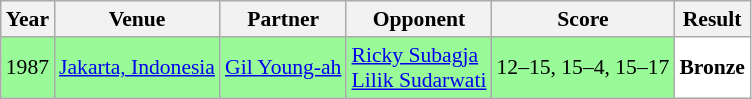<table class="sortable wikitable" style="font-size: 90%;">
<tr>
<th>Year</th>
<th>Venue</th>
<th>Partner</th>
<th>Opponent</th>
<th>Score</th>
<th>Result</th>
</tr>
<tr style="background:#98FB98">
<td align="center">1987</td>
<td align="left"><a href='#'>Jakarta, Indonesia</a></td>
<td align="left"> <a href='#'>Gil Young-ah</a></td>
<td align="left"> <a href='#'>Ricky Subagja</a> <br>  <a href='#'>Lilik Sudarwati</a></td>
<td align="left">12–15, 15–4, 15–17</td>
<td style="text-align:left; background:white"> <strong>Bronze</strong></td>
</tr>
</table>
